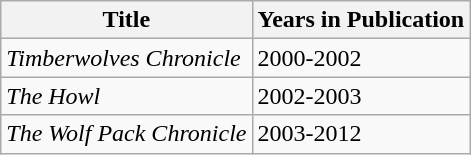<table class="wikitable">
<tr>
<th>Title</th>
<th>Years in Publication</th>
</tr>
<tr>
<td><em>Timberwolves Chronicle</em></td>
<td>2000-2002</td>
</tr>
<tr>
<td><em>The Howl</em></td>
<td>2002-2003</td>
</tr>
<tr>
<td><em>The Wolf Pack Chronicle</em></td>
<td>2003-2012</td>
</tr>
</table>
